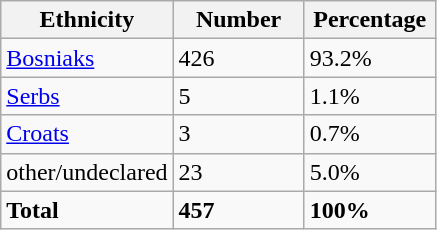<table class="wikitable">
<tr>
<th width="100px">Ethnicity</th>
<th width="80px">Number</th>
<th width="80px">Percentage</th>
</tr>
<tr>
<td><a href='#'>Bosniaks</a></td>
<td>426</td>
<td>93.2%</td>
</tr>
<tr>
<td><a href='#'>Serbs</a></td>
<td>5</td>
<td>1.1%</td>
</tr>
<tr>
<td><a href='#'>Croats</a></td>
<td>3</td>
<td>0.7%</td>
</tr>
<tr>
<td>other/undeclared</td>
<td>23</td>
<td>5.0%</td>
</tr>
<tr>
<td><strong>Total</strong></td>
<td><strong>457</strong></td>
<td><strong>100%</strong></td>
</tr>
</table>
